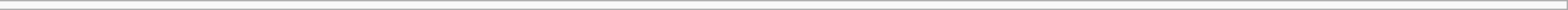<table class="wikitable" align="right" style="width:100%">
<tr>
<td></td>
</tr>
</table>
